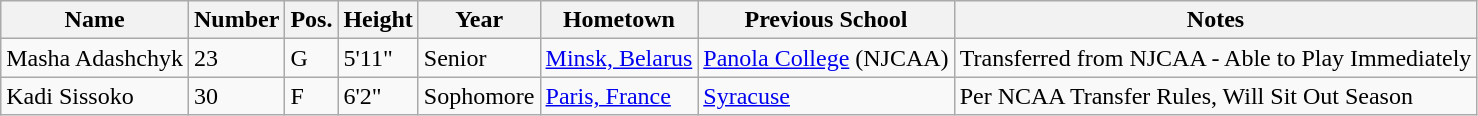<table class="wikitable sortable" border="1">
<tr>
<th>Name</th>
<th>Number</th>
<th>Pos.</th>
<th>Height</th>
<th>Year</th>
<th>Hometown</th>
<th>Previous School</th>
<th class="unsortable">Notes</th>
</tr>
<tr>
<td>Masha Adashchyk</td>
<td>23</td>
<td>G</td>
<td>5'11"</td>
<td>Senior</td>
<td><a href='#'>Minsk, Belarus</a></td>
<td><a href='#'>Panola College</a> (NJCAA)</td>
<td>Transferred from NJCAA - Able to Play Immediately</td>
</tr>
<tr>
<td>Kadi Sissoko</td>
<td>30</td>
<td>F</td>
<td>6'2"</td>
<td>Sophomore</td>
<td><a href='#'>Paris, France</a></td>
<td><a href='#'>Syracuse</a></td>
<td>Per NCAA Transfer Rules, Will Sit Out Season</td>
</tr>
</table>
